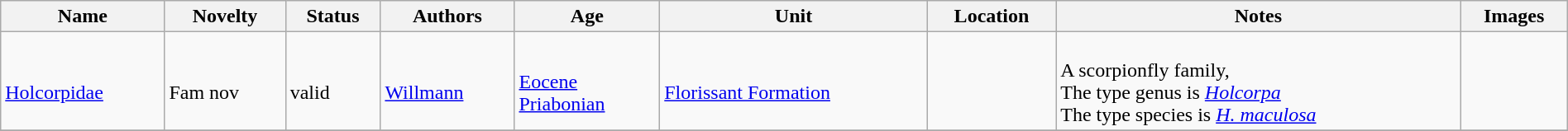<table class="wikitable sortable" align="center" width="100%">
<tr>
<th>Name</th>
<th>Novelty</th>
<th>Status</th>
<th>Authors</th>
<th>Age</th>
<th>Unit</th>
<th>Location</th>
<th>Notes</th>
<th>Images</th>
</tr>
<tr>
<td><br><a href='#'>Holcorpidae</a></td>
<td><br>Fam nov</td>
<td><br>valid</td>
<td><br><a href='#'>Willmann</a></td>
<td><br><a href='#'>Eocene</a><br><a href='#'>Priabonian</a></td>
<td><br><a href='#'>Florissant Formation</a></td>
<td><br><br></td>
<td><br>A scorpionfly family,<br> The type genus is <em><a href='#'>Holcorpa</a></em><br>The type species is <em><a href='#'>H. maculosa</a></em></td>
<td><br></td>
</tr>
<tr>
</tr>
</table>
